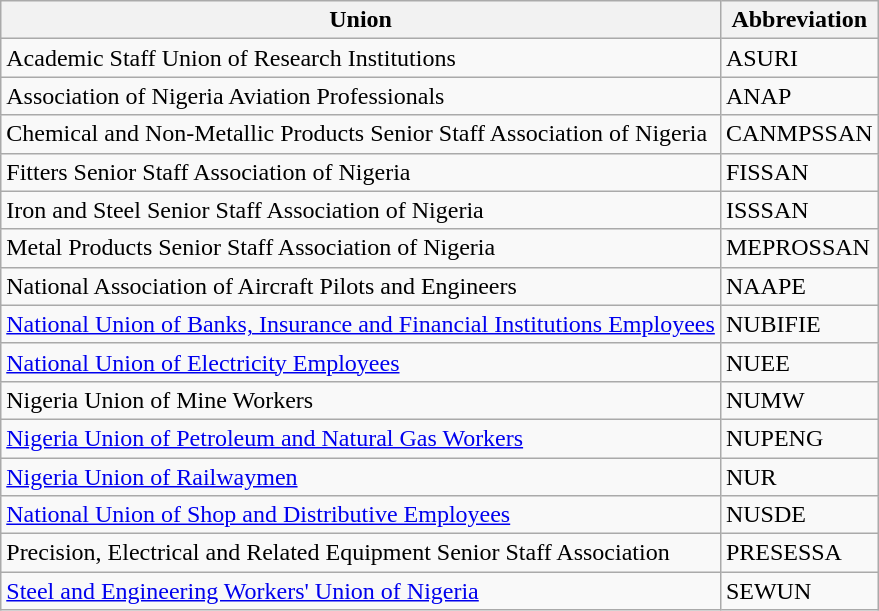<table class="wikitable sortable">
<tr>
<th>Union</th>
<th>Abbreviation</th>
</tr>
<tr>
<td>Academic Staff Union of Research Institutions</td>
<td>ASURI</td>
</tr>
<tr>
<td>Association of Nigeria Aviation Professionals</td>
<td>ANAP</td>
</tr>
<tr>
<td>Chemical and Non-Metallic Products Senior Staff Association of Nigeria</td>
<td>CANMPSSAN</td>
</tr>
<tr>
<td>Fitters Senior Staff Association of Nigeria</td>
<td>FISSAN</td>
</tr>
<tr>
<td>Iron and Steel Senior Staff Association of Nigeria</td>
<td>ISSSAN</td>
</tr>
<tr>
<td>Metal Products Senior Staff Association of Nigeria</td>
<td>MEPROSSAN</td>
</tr>
<tr>
<td>National Association of Aircraft Pilots and Engineers</td>
<td>NAAPE</td>
</tr>
<tr>
<td><a href='#'>National Union of Banks, Insurance and Financial Institutions Employees</a></td>
<td>NUBIFIE</td>
</tr>
<tr>
<td><a href='#'>National Union of Electricity Employees</a></td>
<td>NUEE</td>
</tr>
<tr>
<td>Nigeria Union of Mine Workers</td>
<td>NUMW</td>
</tr>
<tr>
<td><a href='#'>Nigeria Union of Petroleum and Natural Gas Workers</a></td>
<td>NUPENG</td>
</tr>
<tr>
<td><a href='#'>Nigeria Union of Railwaymen</a></td>
<td>NUR</td>
</tr>
<tr>
<td><a href='#'>National Union of Shop and Distributive Employees</a></td>
<td>NUSDE</td>
</tr>
<tr>
<td>Precision, Electrical and Related Equipment Senior Staff Association</td>
<td>PRESESSA</td>
</tr>
<tr>
<td><a href='#'>Steel and Engineering Workers' Union of Nigeria</a></td>
<td>SEWUN</td>
</tr>
</table>
